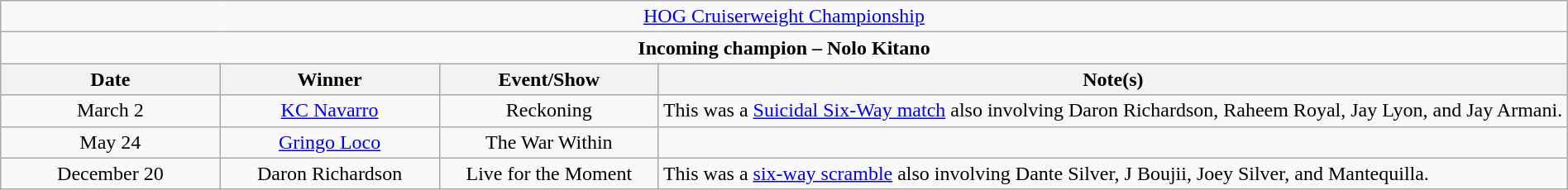<table class="wikitable" style="text-align:center; width:100%;">
<tr>
<td colspan="4" style="text-align: center;"><a href='#'>HOG Cruiserweight Championship</a></td>
</tr>
<tr>
<td colspan="4" style="text-align: center;"><strong>Incoming champion – Nolo Kitano</strong></td>
</tr>
<tr>
<th width=14%>Date</th>
<th width=14%>Winner</th>
<th width=14%>Event/Show</th>
<th width=58%>Note(s)</th>
</tr>
<tr>
<td>March 2</td>
<td><a href='#'>KC Navarro</a></td>
<td>Reckoning</td>
<td align=left>This was a <a href='#'>Suicidal Six-Way match</a> also involving Daron Richardson, Raheem Royal, Jay Lyon, and Jay Armani.</td>
</tr>
<tr>
<td>May 24</td>
<td><a href='#'>Gringo Loco</a></td>
<td>The War Within</td>
<td></td>
</tr>
<tr>
<td>December 20</td>
<td>Daron Richardson</td>
<td>Live for the Moment</td>
<td align=left>This was a <a href='#'>six-way scramble</a> also involving Dante Silver, J Boujii, Joey Silver, and Mantequilla.</td>
</tr>
</table>
